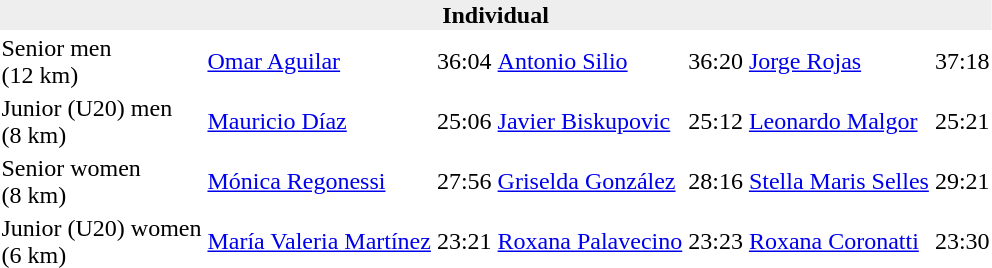<table>
<tr>
<td colspan=7 bgcolor=#eeeeee style=text-align:center;><strong>Individual</strong></td>
</tr>
<tr>
<td>Senior men<br>(12 km)</td>
<td><a href='#'>Omar Aguilar</a><br></td>
<td>36:04</td>
<td><a href='#'>Antonio Silio</a><br></td>
<td>36:20</td>
<td><a href='#'>Jorge Rojas</a><br></td>
<td>37:18</td>
</tr>
<tr>
<td>Junior (U20) men<br>(8 km)</td>
<td><a href='#'>Mauricio Díaz</a><br></td>
<td>25:06</td>
<td><a href='#'>Javier Biskupovic</a><br></td>
<td>25:12</td>
<td><a href='#'>Leonardo Malgor</a><br></td>
<td>25:21</td>
</tr>
<tr>
<td>Senior women<br>(8 km)</td>
<td><a href='#'>Mónica Regonessi</a><br></td>
<td>27:56</td>
<td><a href='#'>Griselda González</a><br></td>
<td>28:16</td>
<td><a href='#'>Stella Maris Selles</a><br></td>
<td>29:21</td>
</tr>
<tr>
<td>Junior (U20) women<br>(6 km)</td>
<td><a href='#'>María Valeria Martínez</a><br></td>
<td>23:21</td>
<td><a href='#'>Roxana Palavecino</a><br></td>
<td>23:23</td>
<td><a href='#'>Roxana Coronatti</a><br></td>
<td>23:30</td>
</tr>
</table>
